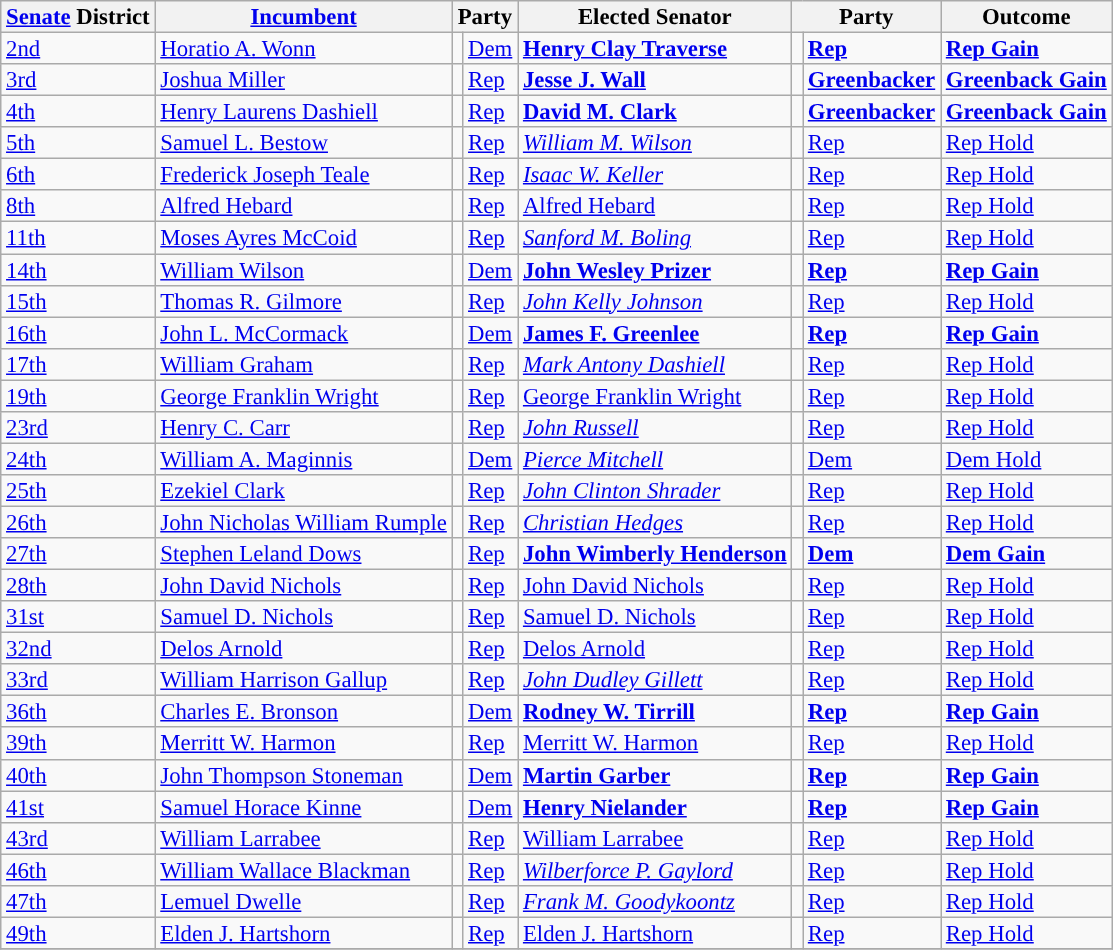<table class="sortable wikitable" style="font-size:95%;line-height:14px;">
<tr>
<th class="sortable"><a href='#'>Senate</a> District</th>
<th class="sortable"><a href='#'>Incumbent</a></th>
<th colspan="2">Party</th>
<th class="sortable">Elected Senator</th>
<th colspan="2">Party</th>
<th class="sortable">Outcome</th>
</tr>
<tr>
<td><a href='#'>2nd</a></td>
<td><a href='#'>Horatio A. Wonn</a></td>
<td style="background:"></td>
<td><a href='#'>Dem</a></td>
<td><strong><a href='#'>Henry Clay Traverse</a></strong></td>
<td style="background:"></td>
<td><strong><a href='#'>Rep</a></strong></td>
<td><strong><a href='#'>Rep Gain</a></strong></td>
</tr>
<tr>
<td><a href='#'>3rd</a></td>
<td><a href='#'>Joshua Miller</a></td>
<td style="background:"></td>
<td><a href='#'>Rep</a></td>
<td><strong><a href='#'>Jesse J. Wall</a></strong></td>
<td style="background:"></td>
<td><strong><a href='#'>Greenbacker</a></strong></td>
<td><strong><a href='#'>Greenback Gain</a></strong></td>
</tr>
<tr>
<td><a href='#'>4th</a></td>
<td><a href='#'>Henry Laurens Dashiell</a></td>
<td style="background:"></td>
<td><a href='#'>Rep</a></td>
<td><strong><a href='#'>David M. Clark</a></strong></td>
<td style="background:"></td>
<td><strong><a href='#'>Greenbacker</a></strong></td>
<td><strong><a href='#'>Greenback Gain</a></strong></td>
</tr>
<tr>
<td><a href='#'>5th</a></td>
<td><a href='#'>Samuel L. Bestow</a></td>
<td style="background:"></td>
<td><a href='#'>Rep</a></td>
<td><em><a href='#'>William M. Wilson</a></em></td>
<td style="background:"></td>
<td><a href='#'>Rep</a></td>
<td><a href='#'>Rep Hold</a></td>
</tr>
<tr>
<td><a href='#'>6th</a></td>
<td><a href='#'>Frederick Joseph Teale</a></td>
<td style="background:"></td>
<td><a href='#'>Rep</a></td>
<td><em><a href='#'>Isaac W. Keller</a></em></td>
<td style="background:"></td>
<td><a href='#'>Rep</a></td>
<td><a href='#'>Rep Hold</a></td>
</tr>
<tr>
<td><a href='#'>8th</a></td>
<td><a href='#'>Alfred Hebard</a></td>
<td style="background:"></td>
<td><a href='#'>Rep</a></td>
<td><a href='#'>Alfred Hebard</a></td>
<td style="background:"></td>
<td><a href='#'>Rep</a></td>
<td><a href='#'>Rep Hold</a></td>
</tr>
<tr>
<td><a href='#'>11th</a></td>
<td><a href='#'>Moses Ayres McCoid</a></td>
<td style="background:"></td>
<td><a href='#'>Rep</a></td>
<td><em><a href='#'>Sanford M. Boling</a></em></td>
<td style="background:"></td>
<td><a href='#'>Rep</a></td>
<td><a href='#'>Rep Hold</a></td>
</tr>
<tr>
<td><a href='#'>14th</a></td>
<td><a href='#'>William Wilson</a></td>
<td style="background:"></td>
<td><a href='#'>Dem</a></td>
<td><strong><a href='#'>John Wesley Prizer</a></strong></td>
<td style="background:"></td>
<td><strong><a href='#'>Rep</a></strong></td>
<td><strong><a href='#'>Rep Gain</a></strong></td>
</tr>
<tr>
<td><a href='#'>15th</a></td>
<td><a href='#'>Thomas R. Gilmore</a></td>
<td style="background:"></td>
<td><a href='#'>Rep</a></td>
<td><em><a href='#'>John Kelly Johnson</a></em></td>
<td style="background:"></td>
<td><a href='#'>Rep</a></td>
<td><a href='#'>Rep Hold</a></td>
</tr>
<tr>
<td><a href='#'>16th</a></td>
<td><a href='#'>John L. McCormack</a></td>
<td style="background:"></td>
<td><a href='#'>Dem</a></td>
<td><strong><a href='#'>James F. Greenlee</a></strong></td>
<td style="background:"></td>
<td><strong><a href='#'>Rep</a></strong></td>
<td><strong><a href='#'>Rep Gain</a></strong></td>
</tr>
<tr>
<td><a href='#'>17th</a></td>
<td><a href='#'>William Graham</a></td>
<td style="background:"></td>
<td><a href='#'>Rep</a></td>
<td><em><a href='#'>Mark Antony Dashiell</a></em></td>
<td style="background:"></td>
<td><a href='#'>Rep</a></td>
<td><a href='#'>Rep Hold</a></td>
</tr>
<tr>
<td><a href='#'>19th</a></td>
<td><a href='#'>George Franklin Wright</a></td>
<td style="background:"></td>
<td><a href='#'>Rep</a></td>
<td><a href='#'>George Franklin Wright</a></td>
<td style="background:"></td>
<td><a href='#'>Rep</a></td>
<td><a href='#'>Rep Hold</a></td>
</tr>
<tr>
<td><a href='#'>23rd</a></td>
<td><a href='#'>Henry C. Carr</a></td>
<td style="background:"></td>
<td><a href='#'>Rep</a></td>
<td><em><a href='#'>John Russell</a></em></td>
<td style="background:"></td>
<td><a href='#'>Rep</a></td>
<td><a href='#'>Rep Hold</a></td>
</tr>
<tr>
<td><a href='#'>24th</a></td>
<td><a href='#'>William A. Maginnis</a></td>
<td style="background:"></td>
<td><a href='#'>Dem</a></td>
<td><em><a href='#'>Pierce Mitchell</a></em></td>
<td style="background:"></td>
<td><a href='#'>Dem</a></td>
<td><a href='#'>Dem Hold</a></td>
</tr>
<tr>
<td><a href='#'>25th</a></td>
<td><a href='#'>Ezekiel Clark</a></td>
<td style="background:"></td>
<td><a href='#'>Rep</a></td>
<td><em><a href='#'>John Clinton Shrader</a></em></td>
<td style="background:"></td>
<td><a href='#'>Rep</a></td>
<td><a href='#'>Rep Hold</a></td>
</tr>
<tr>
<td><a href='#'>26th</a></td>
<td><a href='#'>John Nicholas William Rumple</a></td>
<td style="background:"></td>
<td><a href='#'>Rep</a></td>
<td><em><a href='#'>Christian Hedges</a></em></td>
<td style="background:"></td>
<td><a href='#'>Rep</a></td>
<td><a href='#'>Rep Hold</a></td>
</tr>
<tr>
<td><a href='#'>27th</a></td>
<td><a href='#'>Stephen Leland Dows</a></td>
<td style="background:"></td>
<td><a href='#'>Rep</a></td>
<td><strong><a href='#'>John Wimberly Henderson</a></strong></td>
<td style="background:"></td>
<td><strong><a href='#'>Dem</a></strong></td>
<td><strong><a href='#'>Dem Gain</a></strong></td>
</tr>
<tr>
<td><a href='#'>28th</a></td>
<td><a href='#'>John David Nichols</a></td>
<td style="background:"></td>
<td><a href='#'>Rep</a></td>
<td><a href='#'>John David Nichols</a></td>
<td style="background:"></td>
<td><a href='#'>Rep</a></td>
<td><a href='#'>Rep Hold</a></td>
</tr>
<tr>
<td><a href='#'>31st</a></td>
<td><a href='#'>Samuel D. Nichols</a></td>
<td style="background:"></td>
<td><a href='#'>Rep</a></td>
<td><a href='#'>Samuel D. Nichols</a></td>
<td style="background:"></td>
<td><a href='#'>Rep</a></td>
<td><a href='#'>Rep Hold</a></td>
</tr>
<tr>
<td><a href='#'>32nd</a></td>
<td><a href='#'>Delos Arnold</a></td>
<td style="background:"></td>
<td><a href='#'>Rep</a></td>
<td><a href='#'>Delos Arnold</a></td>
<td style="background:"></td>
<td><a href='#'>Rep</a></td>
<td><a href='#'>Rep Hold</a></td>
</tr>
<tr>
<td><a href='#'>33rd</a></td>
<td><a href='#'>William Harrison Gallup</a></td>
<td style="background:"></td>
<td><a href='#'>Rep</a></td>
<td><em><a href='#'>John Dudley Gillett</a></em></td>
<td style="background:"></td>
<td><a href='#'>Rep</a></td>
<td><a href='#'>Rep Hold</a></td>
</tr>
<tr>
<td><a href='#'>36th</a></td>
<td><a href='#'>Charles E. Bronson</a></td>
<td style="background:"></td>
<td><a href='#'>Dem</a></td>
<td><strong><a href='#'>Rodney W. Tirrill</a></strong></td>
<td style="background:"></td>
<td><strong><a href='#'>Rep</a></strong></td>
<td><strong><a href='#'>Rep Gain</a></strong></td>
</tr>
<tr>
<td><a href='#'>39th</a></td>
<td><a href='#'>Merritt W. Harmon</a></td>
<td style="background:"></td>
<td><a href='#'>Rep</a></td>
<td><a href='#'>Merritt W. Harmon</a></td>
<td style="background:"></td>
<td><a href='#'>Rep</a></td>
<td><a href='#'>Rep Hold</a></td>
</tr>
<tr>
<td><a href='#'>40th</a></td>
<td><a href='#'>John Thompson Stoneman</a></td>
<td style="background:"></td>
<td><a href='#'>Dem</a></td>
<td><strong><a href='#'>Martin Garber</a></strong></td>
<td style="background:"></td>
<td><strong><a href='#'>Rep</a></strong></td>
<td><strong><a href='#'>Rep Gain</a></strong></td>
</tr>
<tr>
<td><a href='#'>41st</a></td>
<td><a href='#'>Samuel Horace Kinne</a></td>
<td style="background:"></td>
<td><a href='#'>Dem</a></td>
<td><strong><a href='#'>Henry Nielander</a></strong></td>
<td style="background:"></td>
<td><strong><a href='#'>Rep</a></strong></td>
<td><strong><a href='#'>Rep Gain</a></strong></td>
</tr>
<tr>
<td><a href='#'>43rd</a></td>
<td><a href='#'>William Larrabee</a></td>
<td style="background:"></td>
<td><a href='#'>Rep</a></td>
<td><a href='#'>William Larrabee</a></td>
<td style="background:"></td>
<td><a href='#'>Rep</a></td>
<td><a href='#'>Rep Hold</a></td>
</tr>
<tr>
<td><a href='#'>46th</a></td>
<td><a href='#'>William Wallace Blackman</a></td>
<td style="background:"></td>
<td><a href='#'>Rep</a></td>
<td><em><a href='#'>Wilberforce P. Gaylord</a></em></td>
<td style="background:"></td>
<td><a href='#'>Rep</a></td>
<td><a href='#'>Rep Hold</a></td>
</tr>
<tr>
<td><a href='#'>47th</a></td>
<td><a href='#'>Lemuel Dwelle</a></td>
<td style="background:"></td>
<td><a href='#'>Rep</a></td>
<td><em><a href='#'>Frank M. Goodykoontz</a></em></td>
<td style="background:"></td>
<td><a href='#'>Rep</a></td>
<td><a href='#'>Rep Hold</a></td>
</tr>
<tr>
<td><a href='#'>49th</a></td>
<td><a href='#'>Elden J. Hartshorn</a></td>
<td style="background:"></td>
<td><a href='#'>Rep</a></td>
<td><a href='#'>Elden J. Hartshorn</a></td>
<td style="background:"></td>
<td><a href='#'>Rep</a></td>
<td><a href='#'>Rep Hold</a></td>
</tr>
<tr>
</tr>
</table>
